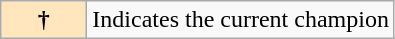<table class="wikitable">
<tr>
<th style="background-color:#ffe6bd" width=50px>†</th>
<td>Indicates the current champion</td>
</tr>
</table>
